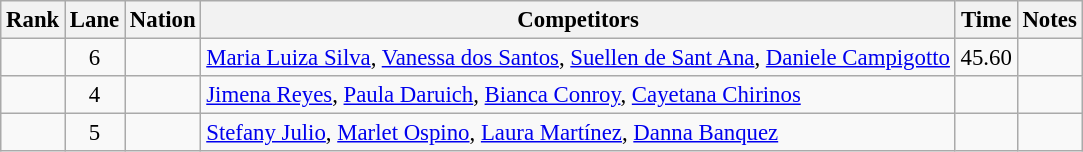<table class="wikitable sortable" style="text-align:center; font-size:95%">
<tr>
<th>Rank</th>
<th>Lane</th>
<th>Nation</th>
<th>Competitors</th>
<th>Time</th>
<th>Notes</th>
</tr>
<tr>
<td></td>
<td>6</td>
<td align=left></td>
<td align=left><a href='#'>Maria Luiza Silva</a>, <a href='#'>Vanessa dos Santos</a>, <a href='#'>Suellen de Sant Ana</a>, <a href='#'>Daniele Campigotto</a></td>
<td>45.60</td>
<td></td>
</tr>
<tr>
<td></td>
<td>4</td>
<td align=left></td>
<td align=left><a href='#'>Jimena Reyes</a>, <a href='#'>Paula Daruich</a>, <a href='#'>Bianca Conroy</a>, <a href='#'>Cayetana Chirinos</a></td>
<td></td>
<td></td>
</tr>
<tr>
<td></td>
<td>5</td>
<td align=left></td>
<td align=left><a href='#'>Stefany Julio</a>, <a href='#'>Marlet Ospino</a>, <a href='#'>Laura Martínez</a>, <a href='#'>Danna Banquez</a></td>
<td></td>
<td></td>
</tr>
</table>
